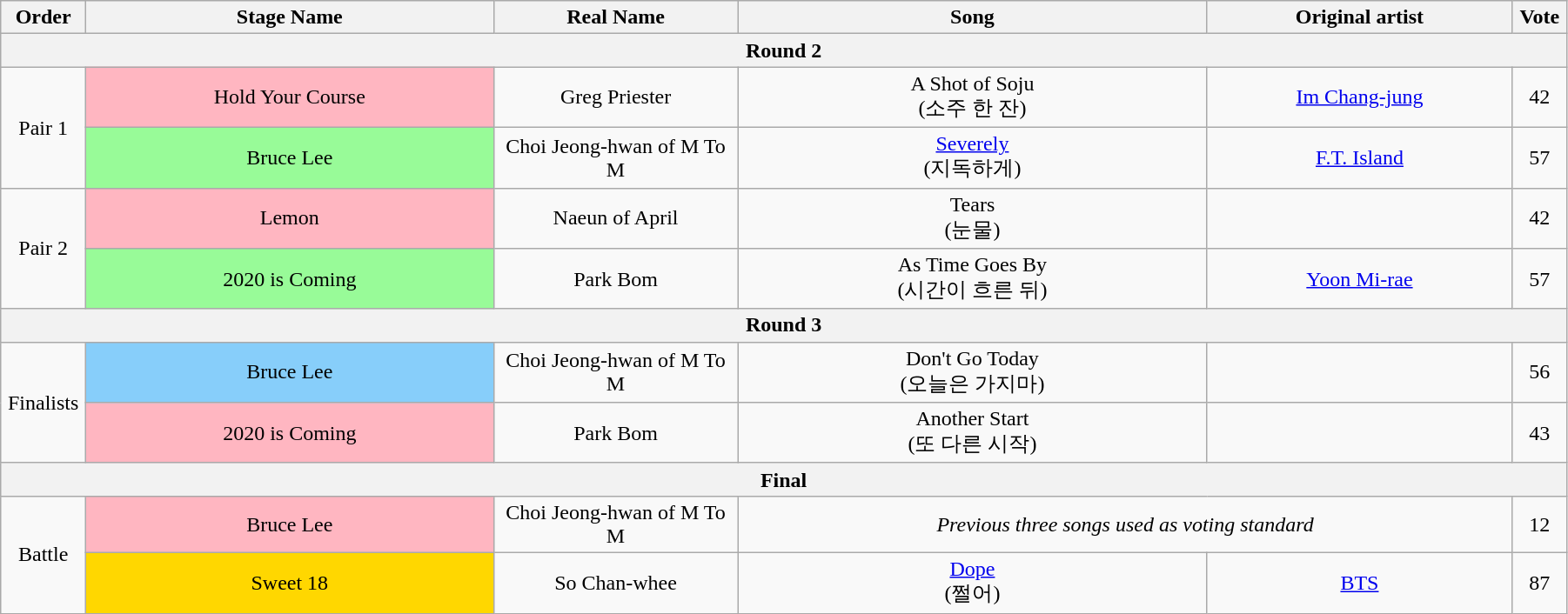<table class="wikitable" style="text-align:center; width:95%;">
<tr>
<th style="width:1%;">Order</th>
<th style="width:20%;">Stage Name</th>
<th style="width:12%;">Real Name</th>
<th style="width:23%;">Song</th>
<th style="width:15%;">Original artist</th>
<th style="width:1%;">Vote</th>
</tr>
<tr>
<th colspan=6>Round 2</th>
</tr>
<tr>
<td rowspan=2>Pair 1</td>
<td bgcolor="lightpink">Hold Your Course</td>
<td>Greg Priester</td>
<td>A Shot of Soju<br>(소주 한 잔)</td>
<td><a href='#'>Im Chang-jung</a></td>
<td>42</td>
</tr>
<tr>
<td bgcolor="palegreen">Bruce Lee</td>
<td>Choi Jeong-hwan of M To M</td>
<td><a href='#'>Severely</a><br>(지독하게)</td>
<td><a href='#'>F.T. Island</a></td>
<td>57</td>
</tr>
<tr>
<td rowspan=2>Pair 2</td>
<td bgcolor="lightpink">Lemon</td>
<td>Naeun of April</td>
<td>Tears<br>(눈물)</td>
<td></td>
<td>42</td>
</tr>
<tr>
<td bgcolor="palegreen">2020 is Coming</td>
<td>Park Bom</td>
<td>As Time Goes By<br>(시간이 흐른 뒤)</td>
<td><a href='#'>Yoon Mi-rae</a></td>
<td>57</td>
</tr>
<tr>
<th colspan=6>Round 3</th>
</tr>
<tr>
<td rowspan=2>Finalists</td>
<td bgcolor="lightskyblue">Bruce Lee</td>
<td>Choi Jeong-hwan of M To M</td>
<td>Don't Go Today<br>(오늘은 가지마)</td>
<td></td>
<td>56</td>
</tr>
<tr>
<td bgcolor="lightpink">2020 is Coming</td>
<td>Park Bom</td>
<td>Another Start<br>(또 다른 시작)</td>
<td></td>
<td>43</td>
</tr>
<tr>
<th colspan=6>Final</th>
</tr>
<tr>
<td rowspan=2>Battle</td>
<td bgcolor="lightpink">Bruce Lee</td>
<td>Choi Jeong-hwan of M To M</td>
<td colspan=2><em>Previous three songs used as voting standard</em></td>
<td>12</td>
</tr>
<tr>
<td bgcolor="gold">Sweet 18</td>
<td>So Chan-whee</td>
<td><a href='#'>Dope</a><br>(쩔어)</td>
<td><a href='#'>BTS</a></td>
<td>87</td>
</tr>
</table>
